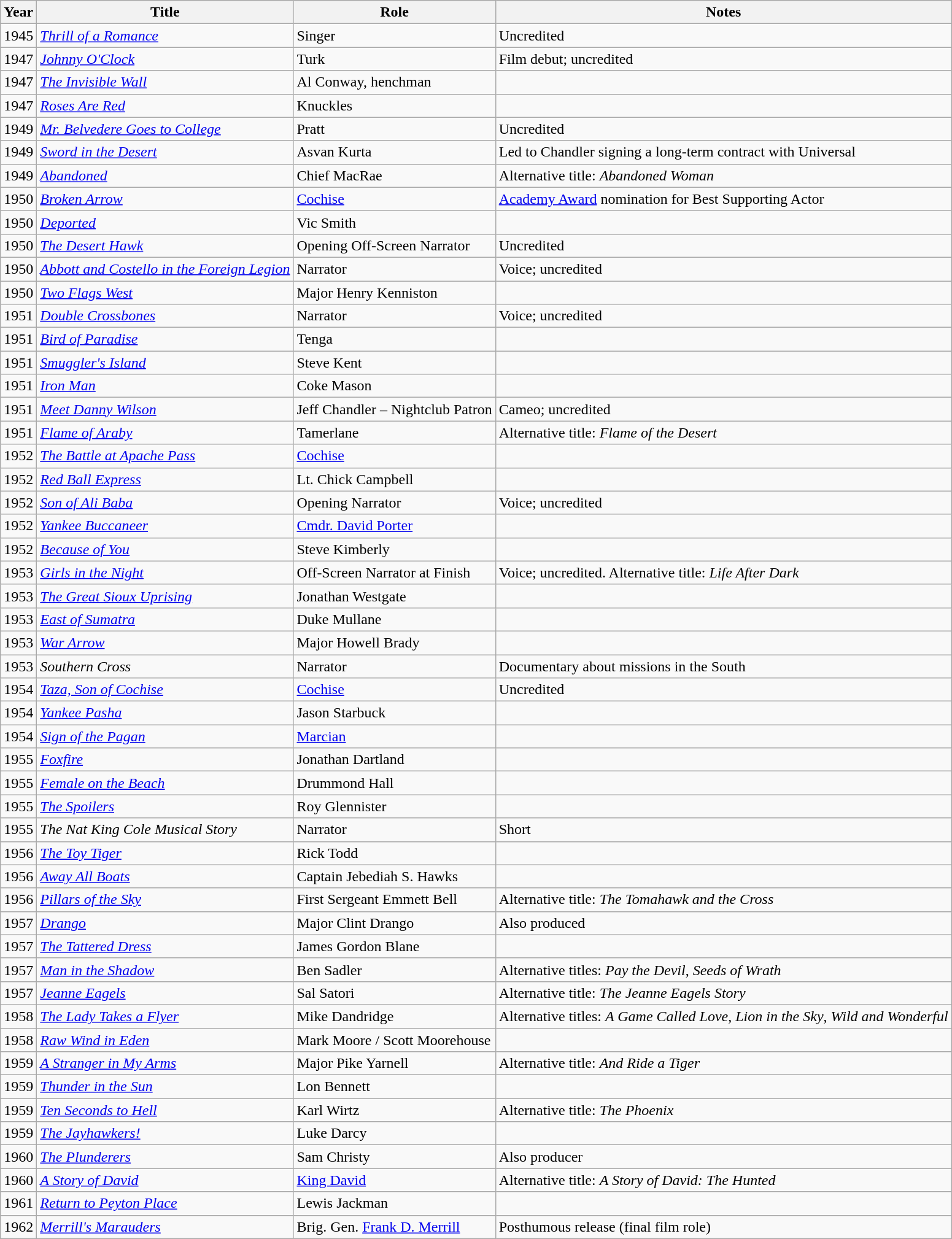<table class="wikitable sortable">
<tr>
<th>Year</th>
<th>Title</th>
<th>Role</th>
<th class="unsortable">Notes</th>
</tr>
<tr>
<td>1945</td>
<td><em><a href='#'>Thrill of a Romance</a></em></td>
<td>Singer</td>
<td>Uncredited</td>
</tr>
<tr>
<td>1947</td>
<td><em><a href='#'>Johnny O'Clock</a></em></td>
<td>Turk</td>
<td>Film debut; uncredited</td>
</tr>
<tr>
<td>1947</td>
<td><em><a href='#'>The Invisible Wall</a></em></td>
<td>Al Conway, henchman</td>
<td></td>
</tr>
<tr>
<td>1947</td>
<td><em><a href='#'>Roses Are Red</a></em></td>
<td>Knuckles</td>
<td></td>
</tr>
<tr>
<td>1949</td>
<td><em><a href='#'>Mr. Belvedere Goes to College</a></em></td>
<td>Pratt</td>
<td>Uncredited</td>
</tr>
<tr>
<td>1949</td>
<td><em><a href='#'>Sword in the Desert</a></em></td>
<td>Asvan Kurta</td>
<td>Led to Chandler signing a long-term contract with Universal</td>
</tr>
<tr>
<td>1949</td>
<td><em><a href='#'>Abandoned</a></em></td>
<td>Chief MacRae</td>
<td>Alternative title: <em>Abandoned Woman</em></td>
</tr>
<tr>
<td>1950</td>
<td><em><a href='#'>Broken Arrow</a></em></td>
<td><a href='#'>Cochise</a></td>
<td><a href='#'>Academy Award</a> nomination for Best Supporting Actor</td>
</tr>
<tr>
<td>1950</td>
<td><em><a href='#'>Deported</a></em></td>
<td>Vic Smith</td>
<td></td>
</tr>
<tr>
<td>1950</td>
<td><em><a href='#'>The Desert Hawk</a></em></td>
<td>Opening Off-Screen Narrator</td>
<td>Uncredited</td>
</tr>
<tr>
<td>1950</td>
<td><em><a href='#'>Abbott and Costello in the Foreign Legion</a></em></td>
<td>Narrator</td>
<td>Voice; uncredited</td>
</tr>
<tr>
<td>1950</td>
<td><em><a href='#'>Two Flags West</a></em></td>
<td>Major Henry Kenniston</td>
<td></td>
</tr>
<tr>
<td>1951</td>
<td><em><a href='#'>Double Crossbones</a></em></td>
<td>Narrator</td>
<td>Voice; uncredited</td>
</tr>
<tr>
<td>1951</td>
<td><em><a href='#'>Bird of Paradise</a></em></td>
<td>Tenga</td>
<td></td>
</tr>
<tr>
<td>1951</td>
<td><em><a href='#'>Smuggler's Island</a></em></td>
<td>Steve Kent</td>
<td></td>
</tr>
<tr>
<td>1951</td>
<td><em><a href='#'>Iron Man</a></em></td>
<td>Coke Mason</td>
<td></td>
</tr>
<tr>
<td>1951</td>
<td><em><a href='#'>Meet Danny Wilson</a></em></td>
<td>Jeff Chandler – Nightclub Patron</td>
<td>Cameo; uncredited</td>
</tr>
<tr>
<td>1951</td>
<td><em><a href='#'>Flame of Araby</a></em></td>
<td>Tamerlane</td>
<td>Alternative title: <em>Flame of the Desert</em></td>
</tr>
<tr>
<td>1952</td>
<td><em><a href='#'>The Battle at Apache Pass</a></em></td>
<td><a href='#'>Cochise</a></td>
<td></td>
</tr>
<tr>
<td>1952</td>
<td><em><a href='#'>Red Ball Express</a></em></td>
<td>Lt. Chick Campbell</td>
<td></td>
</tr>
<tr>
<td>1952</td>
<td><em><a href='#'>Son of Ali Baba</a></em></td>
<td>Opening Narrator</td>
<td>Voice; uncredited</td>
</tr>
<tr>
<td>1952</td>
<td><em><a href='#'>Yankee Buccaneer</a></em></td>
<td><a href='#'>Cmdr. David Porter</a></td>
<td></td>
</tr>
<tr>
<td>1952</td>
<td><em><a href='#'>Because of You</a></em></td>
<td>Steve Kimberly</td>
<td></td>
</tr>
<tr>
<td>1953</td>
<td><em><a href='#'>Girls in the Night</a></em></td>
<td>Off-Screen Narrator at Finish</td>
<td>Voice; uncredited. Alternative title: <em>Life After Dark</em></td>
</tr>
<tr>
<td>1953</td>
<td><em><a href='#'>The Great Sioux Uprising</a></em></td>
<td>Jonathan Westgate</td>
<td></td>
</tr>
<tr>
<td>1953</td>
<td><em><a href='#'>East of Sumatra</a></em></td>
<td>Duke Mullane</td>
<td></td>
</tr>
<tr>
<td>1953</td>
<td><em><a href='#'>War Arrow</a></em></td>
<td>Major Howell Brady</td>
<td></td>
</tr>
<tr>
<td>1953</td>
<td><em>Southern Cross</em></td>
<td>Narrator</td>
<td>Documentary about missions in the South</td>
</tr>
<tr>
<td>1954</td>
<td><em><a href='#'>Taza, Son of Cochise</a></em></td>
<td><a href='#'>Cochise</a></td>
<td>Uncredited</td>
</tr>
<tr>
<td>1954</td>
<td><em><a href='#'>Yankee Pasha</a></em></td>
<td>Jason Starbuck</td>
<td></td>
</tr>
<tr>
<td>1954</td>
<td><em><a href='#'>Sign of the Pagan</a></em></td>
<td><a href='#'>Marcian</a></td>
<td></td>
</tr>
<tr>
<td>1955</td>
<td><em><a href='#'>Foxfire</a></em></td>
<td>Jonathan Dartland</td>
<td></td>
</tr>
<tr>
<td>1955</td>
<td><em><a href='#'>Female on the Beach</a></em></td>
<td>Drummond Hall</td>
<td></td>
</tr>
<tr>
<td>1955</td>
<td><em><a href='#'>The Spoilers</a></em></td>
<td>Roy Glennister</td>
<td></td>
</tr>
<tr>
<td>1955</td>
<td><em>The Nat King Cole Musical Story</em></td>
<td>Narrator</td>
<td>Short</td>
</tr>
<tr>
<td>1956</td>
<td><em><a href='#'>The Toy Tiger</a></em></td>
<td>Rick Todd</td>
<td></td>
</tr>
<tr>
<td>1956</td>
<td><em><a href='#'>Away All Boats</a></em></td>
<td>Captain Jebediah S. Hawks</td>
<td></td>
</tr>
<tr>
<td>1956</td>
<td><em><a href='#'>Pillars of the Sky</a></em></td>
<td>First Sergeant Emmett Bell</td>
<td>Alternative title: <em>The Tomahawk and the Cross</em></td>
</tr>
<tr>
<td>1957</td>
<td><em><a href='#'>Drango</a></em></td>
<td>Major Clint Drango</td>
<td>Also produced</td>
</tr>
<tr>
<td>1957</td>
<td><em><a href='#'>The Tattered Dress</a></em></td>
<td>James Gordon Blane</td>
<td></td>
</tr>
<tr>
<td>1957</td>
<td><em><a href='#'>Man in the Shadow</a></em></td>
<td>Ben Sadler</td>
<td>Alternative titles: <em>Pay the Devil</em>, <em>Seeds of Wrath</em></td>
</tr>
<tr>
<td>1957</td>
<td><em><a href='#'>Jeanne Eagels</a></em></td>
<td>Sal Satori</td>
<td>Alternative title: <em>The Jeanne Eagels Story</em></td>
</tr>
<tr>
<td>1958</td>
<td><em><a href='#'>The Lady Takes a Flyer</a></em></td>
<td>Mike Dandridge</td>
<td>Alternative titles: <em>A Game Called Love</em>, <em>Lion in the Sky</em>, <em>Wild and Wonderful</em></td>
</tr>
<tr>
<td>1958</td>
<td><em><a href='#'>Raw Wind in Eden</a></em></td>
<td>Mark Moore / Scott Moorehouse</td>
<td></td>
</tr>
<tr>
<td>1959</td>
<td><em><a href='#'>A Stranger in My Arms</a></em></td>
<td>Major Pike Yarnell</td>
<td>Alternative title: <em>And Ride a Tiger</em></td>
</tr>
<tr>
<td>1959</td>
<td><em><a href='#'>Thunder in the Sun</a></em></td>
<td>Lon Bennett</td>
<td></td>
</tr>
<tr>
<td>1959</td>
<td><em><a href='#'>Ten Seconds to Hell</a></em></td>
<td>Karl Wirtz</td>
<td>Alternative title: <em>The Phoenix</em></td>
</tr>
<tr>
<td>1959</td>
<td><em><a href='#'>The Jayhawkers!</a></em></td>
<td>Luke Darcy</td>
<td></td>
</tr>
<tr>
<td>1960</td>
<td><em><a href='#'>The Plunderers</a></em></td>
<td>Sam Christy</td>
<td>Also producer</td>
</tr>
<tr>
<td>1960</td>
<td><em><a href='#'>A Story of David</a></em></td>
<td><a href='#'>King David</a></td>
<td>Alternative title: <em>A Story of David: The Hunted</em></td>
</tr>
<tr>
<td>1961</td>
<td><em><a href='#'>Return to Peyton Place</a></em></td>
<td>Lewis Jackman</td>
<td></td>
</tr>
<tr>
<td>1962</td>
<td><em><a href='#'>Merrill's Marauders</a></em></td>
<td>Brig. Gen. <a href='#'>Frank D. Merrill</a></td>
<td>Posthumous release (final film role)</td>
</tr>
</table>
